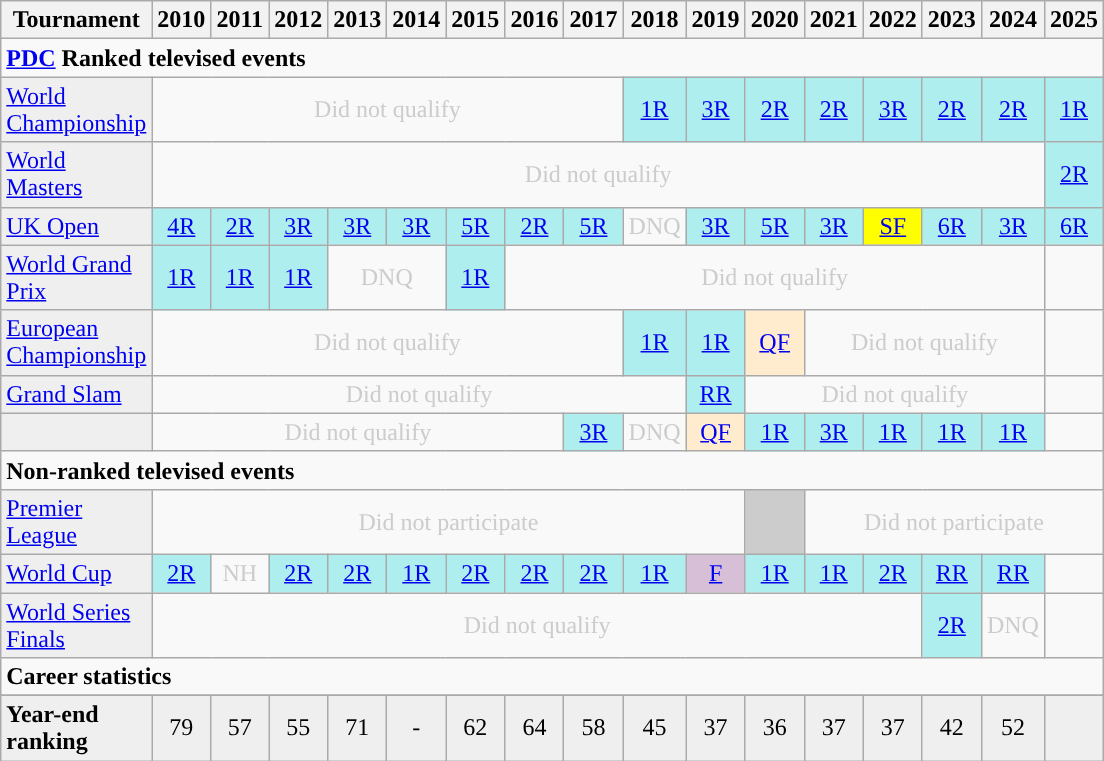<table class="wikitable" style="width:20%; margin:0">
<tr>
<th>Tournament</th>
<th>2010</th>
<th>2011</th>
<th>2012</th>
<th>2013</th>
<th>2014</th>
<th>2015</th>
<th>2016</th>
<th>2017</th>
<th>2018</th>
<th>2019</th>
<th>2020</th>
<th>2021</th>
<th>2022</th>
<th>2023</th>
<th>2024</th>
<th>2025</th>
</tr>
<tr>
<td colspan="28" style="text-align:left"><strong><a href='#'>PDC</a> Ranked televised events</strong></td>
</tr>
<tr>
<td style="background:#efefef;"><a href='#'>World Championship</a></td>
<td colspan="8" style="text-align:center; color:#ccc;">Did not qualify</td>
<td style="text-align:center; background:#afeeee;"><a href='#'>1R</a></td>
<td style="text-align:center; background:#afeeee;"><a href='#'>3R</a></td>
<td style="text-align:center; background:#afeeee;"><a href='#'>2R</a></td>
<td style="text-align:center; background:#afeeee;"><a href='#'>2R</a></td>
<td style="text-align:center; background:#afeeee;"><a href='#'>3R</a></td>
<td style="text-align:center; background:#afeeee;"><a href='#'>2R</a></td>
<td style="text-align:center; background:#afeeee;"><a href='#'>2R</a></td>
<td style="text-align:center; background:#afeeee;"><a href='#'>1R</a></td>
</tr>
<tr>
<td style="background:#efefef;"><a href='#'>World Masters</a></td>
<td colspan="15" style="text-align:center; color:#ccc;">Did not qualify</td>
<td style="text-align:center; background:#afeeee;"><a href='#'>2R</a></td>
</tr>
<tr>
<td style="background:#efefef;"><a href='#'>UK Open</a></td>
<td style="text-align:center; background:#afeeee;"><a href='#'>4R</a></td>
<td style="text-align:center; background:#afeeee;"><a href='#'>2R</a></td>
<td style="text-align:center; background:#afeeee;"><a href='#'>3R</a></td>
<td style="text-align:center; background:#afeeee;"><a href='#'>3R</a></td>
<td style="text-align:center; background:#afeeee;"><a href='#'>3R</a></td>
<td style="text-align:center; background:#afeeee;"><a href='#'>5R</a></td>
<td style="text-align:center; background:#afeeee;"><a href='#'>2R</a></td>
<td style="text-align:center; background:#afeeee;"><a href='#'>5R</a></td>
<td colspan="1" style="text-align:center; color:#ccc;">DNQ</td>
<td style="text-align:center; background:#afeeee;"><a href='#'>3R</a></td>
<td style="text-align:center; background:#afeeee;"><a href='#'>5R</a></td>
<td style="text-align:center; background:#afeeee;"><a href='#'>3R</a></td>
<td style="text-align:center; background:yellow;"><a href='#'>SF</a></td>
<td style="text-align:center; background:#afeeee;"><a href='#'>6R</a></td>
<td style="text-align:center; background:#afeeee;"><a href='#'>3R</a></td>
<td style="text-align:center; background:#afeeee;"><a href='#'>6R</a></td>
</tr>
<tr>
<td style="background:#efefef;"><a href='#'>World Grand Prix</a></td>
<td style="text-align:center; background:#afeeee;"><a href='#'>1R</a></td>
<td style="text-align:center; background:#afeeee;"><a href='#'>1R</a></td>
<td style="text-align:center; background:#afeeee;"><a href='#'>1R</a></td>
<td colspan="2" style="text-align:center; color:#ccc;">DNQ</td>
<td style="text-align:center; background:#afeeee;"><a href='#'>1R</a></td>
<td colspan="9" style="text-align:center; color:#ccc;">Did not qualify</td>
<td></td>
</tr>
<tr>
<td style="background:#efefef;"><a href='#'>European Championship</a></td>
<td colspan="8" style="text-align:center; color:#ccc;">Did not qualify</td>
<td style="text-align:center; background:#afeeee;"><a href='#'>1R</a></td>
<td style="text-align:center; background:#afeeee;"><a href='#'>1R</a></td>
<td style="text-align:center; background:#ffebcd;"><a href='#'>QF</a></td>
<td colspan="4" style="text-align:center; color:#ccc;">Did not qualify</td>
<td></td>
</tr>
<tr>
<td style="background:#efefef;"><a href='#'>Grand Slam</a></td>
<td colspan="9" style="text-align:center; color:#ccc;">Did not qualify</td>
<td style="text-align:center; background:#afeeee;"><a href='#'>RR</a></td>
<td colspan="5" style="text-align:center; color:#ccc;">Did not qualify</td>
<td></td>
</tr>
<tr>
<td style="background:#efefef;"></td>
<td colspan="7" style="text-align:center; color:#ccc;">Did not qualify</td>
<td style="text-align:center; background:#afeeee;"><a href='#'>3R</a></td>
<td style="text-align:center; color:#ccc;">DNQ</td>
<td style="text-align:center; background:#ffebcd;"><a href='#'>QF</a></td>
<td style="text-align:center; background:#afeeee;"><a href='#'>1R</a></td>
<td style="text-align:center; background:#afeeee;"><a href='#'>3R</a></td>
<td style="text-align:center; background:#afeeee;"><a href='#'>1R</a></td>
<td style="text-align:center; background:#afeeee;"><a href='#'>1R</a></td>
<td style="text-align:center; background:#afeeee;"><a href='#'>1R</a></td>
<td></td>
</tr>
<tr>
<td colspan="17" align="left"><strong>Non-ranked televised events</strong></td>
</tr>
<tr>
<td style="background:#efefef;"><a href='#'>Premier League</a></td>
<td colspan="10" style="text-align:center; color:#ccc;">Did not participate</td>
<td style="text-align:center; background:#ccc;"><a href='#'></a></td>
<td colspan="5" style="text-align:center; color:#ccc;">Did not participate</td>
</tr>
<tr>
<td style="background:#efefef;"><a href='#'>World Cup</a></td>
<td style="text-align:center; background:#afeeee;"><a href='#'>2R</a></td>
<td style="text-align:center; color:#ccc;">NH</td>
<td style="text-align:center; background:#afeeee;"><a href='#'>2R</a></td>
<td style="text-align:center; background:#afeeee;"><a href='#'>2R</a></td>
<td style="text-align:center; background:#afeeee;"><a href='#'>1R</a></td>
<td style="text-align:center; background:#afeeee;"><a href='#'>2R</a></td>
<td style="text-align:center; background:#afeeee;"><a href='#'>2R</a></td>
<td style="text-align:center; background:#afeeee;"><a href='#'>2R</a></td>
<td style="text-align:center; background:#afeeee;"><a href='#'>1R</a></td>
<td style="text-align:center; background:thistle;"><a href='#'>F</a></td>
<td style="text-align:center; background:#afeeee;"><a href='#'>1R</a></td>
<td style="text-align:center; background:#afeeee;"><a href='#'>1R</a></td>
<td style="text-align:center; background:#afeeee;"><a href='#'>2R</a></td>
<td style="text-align:center; background:#afeeee;"><a href='#'>RR</a></td>
<td style="text-align:center; background:#afeeee;"><a href='#'>RR</a></td>
<td></td>
</tr>
<tr>
<td style="background:#efefef;"><a href='#'>World Series Finals</a></td>
<td colspan="13" style="text-align:center; color:#ccc;">Did not qualify</td>
<td style="text-align:center; background:#afeeee;"><a href='#'>2R</a></td>
<td style="text-align:center; color:#ccc;">DNQ</td>
<td></td>
</tr>
<tr>
<td colspan="18" align="left"><strong>Career statistics</strong></td>
</tr>
<tr>
</tr>
<tr bgcolor="efefef">
<td align="left"><strong>Year-end ranking</strong></td>
<td style="text-align:center;">79</td>
<td style="text-align:center;">57</td>
<td style="text-align:center;">55</td>
<td style="text-align:center;">71</td>
<td style="text-align:center;">-</td>
<td style="text-align:center;">62</td>
<td style="text-align:center;">64</td>
<td style="text-align:center;">58</td>
<td style="text-align:center;">45</td>
<td style="text-align:center;">37</td>
<td style="text-align:center;">36</td>
<td style="text-align:center;">37</td>
<td style="text-align:center;">37</td>
<td style="text-align:center;">42</td>
<td style="text-align:center;">52</td>
<td></td>
</tr>
</table>
